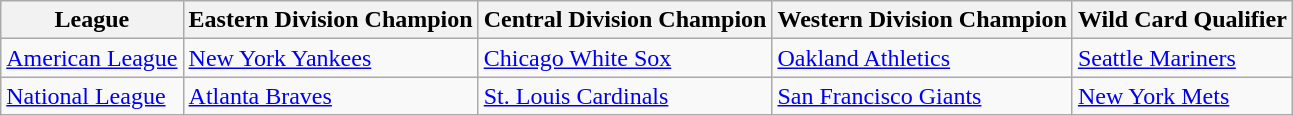<table class="wikitable">
<tr>
<th>League</th>
<th>Eastern Division Champion</th>
<th>Central Division Champion</th>
<th>Western Division Champion</th>
<th>Wild Card Qualifier</th>
</tr>
<tr>
<td><a href='#'>American League</a></td>
<td><a href='#'>New York Yankees</a></td>
<td><a href='#'>Chicago White Sox</a></td>
<td><a href='#'>Oakland Athletics</a></td>
<td><a href='#'>Seattle Mariners</a></td>
</tr>
<tr>
<td><a href='#'>National League</a></td>
<td><a href='#'>Atlanta Braves</a></td>
<td><a href='#'>St. Louis Cardinals</a></td>
<td><a href='#'>San Francisco Giants</a></td>
<td><a href='#'>New York Mets</a></td>
</tr>
</table>
